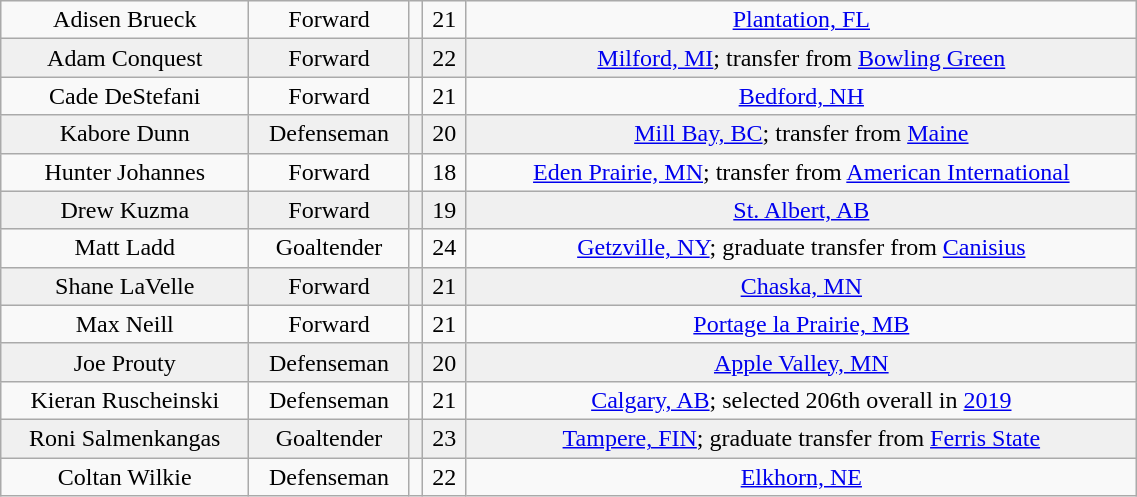<table class="wikitable" width="60%">
<tr align="center" bgcolor="">
<td>Adisen Brueck</td>
<td>Forward</td>
<td></td>
<td>21</td>
<td><a href='#'>Plantation, FL</a></td>
</tr>
<tr align="center" bgcolor="f0f0f0">
<td>Adam Conquest</td>
<td>Forward</td>
<td></td>
<td>22</td>
<td><a href='#'>Milford, MI</a>; transfer from <a href='#'>Bowling Green</a></td>
</tr>
<tr align="center" bgcolor="">
<td>Cade DeStefani</td>
<td>Forward</td>
<td></td>
<td>21</td>
<td><a href='#'>Bedford, NH</a></td>
</tr>
<tr align="center" bgcolor="f0f0f0">
<td>Kabore Dunn</td>
<td>Defenseman</td>
<td></td>
<td>20</td>
<td><a href='#'>Mill Bay, BC</a>; transfer from <a href='#'>Maine</a></td>
</tr>
<tr align="center" bgcolor="">
<td>Hunter Johannes</td>
<td>Forward</td>
<td></td>
<td>18</td>
<td><a href='#'>Eden Prairie, MN</a>; transfer from <a href='#'>American International</a></td>
</tr>
<tr align="center" bgcolor="f0f0f0">
<td>Drew Kuzma</td>
<td>Forward</td>
<td></td>
<td>19</td>
<td><a href='#'>St. Albert, AB</a></td>
</tr>
<tr align="center" bgcolor="">
<td>Matt Ladd</td>
<td>Goaltender</td>
<td></td>
<td>24</td>
<td><a href='#'>Getzville, NY</a>; graduate transfer from <a href='#'>Canisius</a></td>
</tr>
<tr align="center" bgcolor="f0f0f0">
<td>Shane LaVelle</td>
<td>Forward</td>
<td></td>
<td>21</td>
<td><a href='#'>Chaska, MN</a></td>
</tr>
<tr align="center" bgcolor="">
<td>Max Neill</td>
<td>Forward</td>
<td></td>
<td>21</td>
<td><a href='#'>Portage la Prairie, MB</a></td>
</tr>
<tr align="center" bgcolor="f0f0f0">
<td>Joe Prouty</td>
<td>Defenseman</td>
<td></td>
<td>20</td>
<td><a href='#'>Apple Valley, MN</a></td>
</tr>
<tr align="center" bgcolor="">
<td>Kieran Ruscheinski</td>
<td>Defenseman</td>
<td></td>
<td>21</td>
<td><a href='#'>Calgary, AB</a>; selected 206th overall in <a href='#'>2019</a></td>
</tr>
<tr align="center" bgcolor="f0f0f0">
<td>Roni Salmenkangas</td>
<td>Goaltender</td>
<td></td>
<td>23</td>
<td><a href='#'>Tampere, FIN</a>; graduate transfer from <a href='#'>Ferris State</a></td>
</tr>
<tr align="center" bgcolor="">
<td>Coltan Wilkie</td>
<td>Defenseman</td>
<td></td>
<td>22</td>
<td><a href='#'>Elkhorn, NE</a></td>
</tr>
</table>
